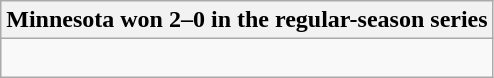<table class="wikitable collapsible collapsed">
<tr>
<th>Minnesota won 2–0 in the regular-season series</th>
</tr>
<tr>
<td><br>
</td>
</tr>
</table>
